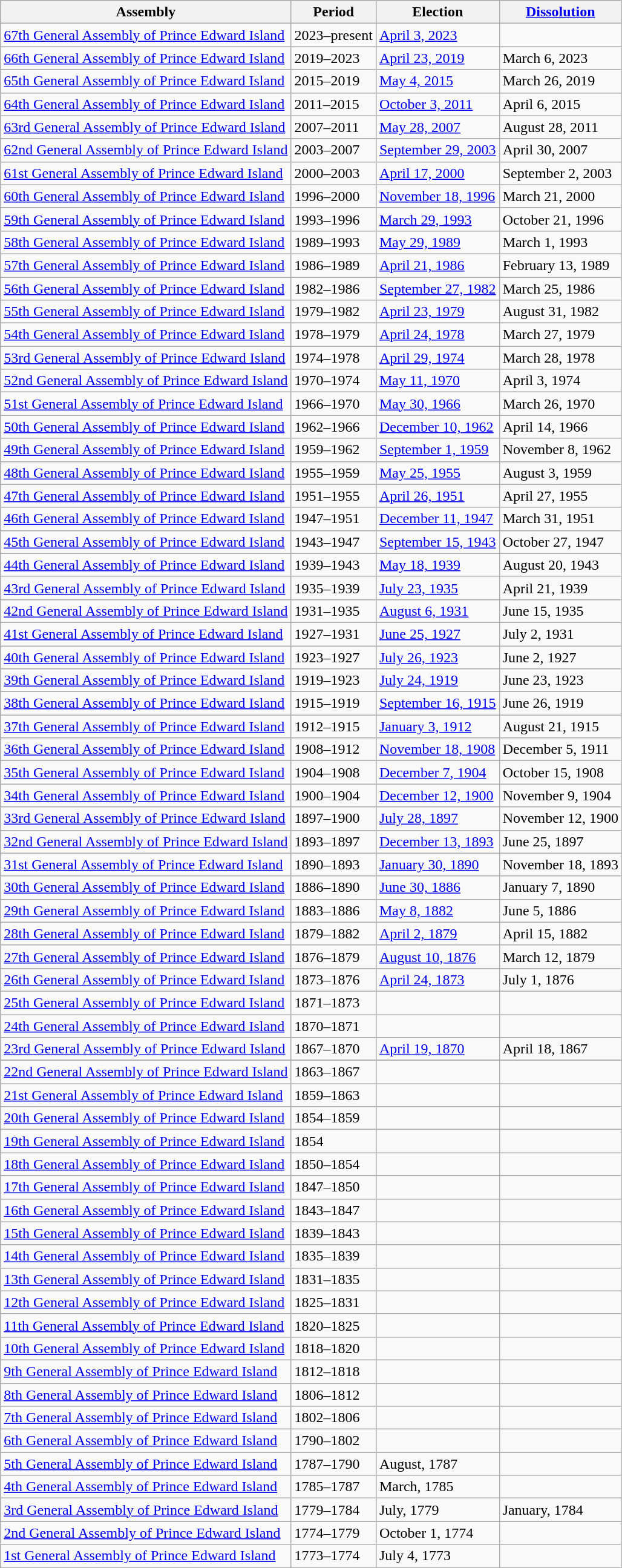<table class="wikitable">
<tr>
<th align="right">Assembly</th>
<th align="right">Period</th>
<th align="right">Election</th>
<th align="right"><a href='#'>Dissolution</a></th>
</tr>
<tr>
<td><a href='#'>67th General Assembly of Prince Edward Island</a></td>
<td>2023–present</td>
<td><a href='#'>April 3, 2023</a></td>
<td></td>
</tr>
<tr>
<td><a href='#'>66th General Assembly of Prince Edward Island</a></td>
<td>2019–2023</td>
<td><a href='#'>April 23, 2019</a></td>
<td>March 6, 2023</td>
</tr>
<tr>
<td><a href='#'>65th General Assembly of Prince Edward Island</a></td>
<td>2015–2019</td>
<td><a href='#'>May 4, 2015</a></td>
<td>March 26, 2019</td>
</tr>
<tr>
<td><a href='#'>64th General Assembly of Prince Edward Island</a></td>
<td>2011–2015</td>
<td><a href='#'>October 3, 2011</a></td>
<td>April 6, 2015</td>
</tr>
<tr>
<td><a href='#'>63rd General Assembly of Prince Edward Island</a></td>
<td>2007–2011</td>
<td><a href='#'>May 28, 2007</a></td>
<td>August 28, 2011</td>
</tr>
<tr>
<td><a href='#'>62nd General Assembly of Prince Edward Island</a></td>
<td>2003–2007</td>
<td><a href='#'>September 29, 2003</a></td>
<td>April 30, 2007</td>
</tr>
<tr>
<td><a href='#'>61st General Assembly of Prince Edward Island</a></td>
<td>2000–2003</td>
<td><a href='#'>April 17, 2000</a></td>
<td>September 2, 2003</td>
</tr>
<tr>
<td><a href='#'>60th General Assembly of Prince Edward Island</a></td>
<td>1996–2000</td>
<td><a href='#'>November 18, 1996</a></td>
<td>March 21, 2000</td>
</tr>
<tr>
<td><a href='#'>59th General Assembly of Prince Edward Island</a></td>
<td>1993–1996</td>
<td><a href='#'>March 29, 1993</a></td>
<td>October 21, 1996</td>
</tr>
<tr>
<td><a href='#'>58th General Assembly of Prince Edward Island</a></td>
<td>1989–1993</td>
<td><a href='#'>May 29, 1989</a></td>
<td>March 1, 1993</td>
</tr>
<tr>
<td><a href='#'>57th General Assembly of Prince Edward Island</a></td>
<td>1986–1989</td>
<td><a href='#'>April 21, 1986</a></td>
<td>February 13, 1989</td>
</tr>
<tr>
<td><a href='#'>56th General Assembly of Prince Edward Island</a></td>
<td>1982–1986</td>
<td><a href='#'>September 27, 1982</a></td>
<td>March 25, 1986</td>
</tr>
<tr>
<td><a href='#'>55th General Assembly of Prince Edward Island</a></td>
<td>1979–1982</td>
<td><a href='#'>April 23, 1979</a></td>
<td>August 31, 1982</td>
</tr>
<tr>
<td><a href='#'>54th General Assembly of Prince Edward Island</a></td>
<td>1978–1979</td>
<td><a href='#'>April 24, 1978</a></td>
<td>March 27, 1979</td>
</tr>
<tr>
<td><a href='#'>53rd General Assembly of Prince Edward Island</a></td>
<td>1974–1978</td>
<td><a href='#'>April 29, 1974</a></td>
<td>March 28, 1978</td>
</tr>
<tr>
<td><a href='#'>52nd General Assembly of Prince Edward Island</a></td>
<td>1970–1974</td>
<td><a href='#'>May 11, 1970</a></td>
<td>April 3, 1974</td>
</tr>
<tr>
<td><a href='#'>51st General Assembly of Prince Edward Island</a></td>
<td>1966–1970</td>
<td><a href='#'>May 30, 1966</a></td>
<td>March 26, 1970</td>
</tr>
<tr>
<td><a href='#'>50th General Assembly of Prince Edward Island</a></td>
<td>1962–1966</td>
<td><a href='#'>December 10, 1962</a></td>
<td>April 14, 1966</td>
</tr>
<tr>
<td><a href='#'>49th General Assembly of Prince Edward Island</a></td>
<td>1959–1962</td>
<td><a href='#'>September 1, 1959</a></td>
<td>November 8, 1962</td>
</tr>
<tr>
<td><a href='#'>48th General Assembly of Prince Edward Island</a></td>
<td>1955–1959</td>
<td><a href='#'>May 25, 1955</a></td>
<td>August 3, 1959</td>
</tr>
<tr>
<td><a href='#'>47th General Assembly of Prince Edward Island</a></td>
<td>1951–1955</td>
<td><a href='#'>April 26, 1951</a></td>
<td>April 27, 1955</td>
</tr>
<tr>
<td><a href='#'>46th General Assembly of Prince Edward Island</a></td>
<td>1947–1951</td>
<td><a href='#'>December 11, 1947</a></td>
<td>March 31, 1951</td>
</tr>
<tr>
<td><a href='#'>45th General Assembly of Prince Edward Island</a></td>
<td>1943–1947</td>
<td><a href='#'>September 15, 1943</a></td>
<td>October 27, 1947</td>
</tr>
<tr>
<td><a href='#'>44th General Assembly of Prince Edward Island</a></td>
<td>1939–1943</td>
<td><a href='#'>May 18, 1939</a></td>
<td>August 20, 1943</td>
</tr>
<tr>
<td><a href='#'>43rd General Assembly of Prince Edward Island</a></td>
<td>1935–1939</td>
<td><a href='#'>July 23, 1935</a></td>
<td>April 21, 1939</td>
</tr>
<tr>
<td><a href='#'>42nd General Assembly of Prince Edward Island</a></td>
<td>1931–1935</td>
<td><a href='#'>August 6, 1931</a></td>
<td>June 15, 1935</td>
</tr>
<tr>
<td><a href='#'>41st General Assembly of Prince Edward Island</a></td>
<td>1927–1931</td>
<td><a href='#'>June 25, 1927</a></td>
<td>July 2, 1931</td>
</tr>
<tr>
<td><a href='#'>40th General Assembly of Prince Edward Island</a></td>
<td>1923–1927</td>
<td><a href='#'>July 26, 1923</a></td>
<td>June 2, 1927</td>
</tr>
<tr>
<td><a href='#'>39th General Assembly of Prince Edward Island</a></td>
<td>1919–1923</td>
<td><a href='#'>July 24, 1919</a></td>
<td>June 23, 1923</td>
</tr>
<tr>
<td><a href='#'>38th General Assembly of Prince Edward Island</a></td>
<td>1915–1919</td>
<td><a href='#'>September 16, 1915</a></td>
<td>June 26, 1919</td>
</tr>
<tr>
<td><a href='#'>37th General Assembly of Prince Edward Island</a></td>
<td>1912–1915</td>
<td><a href='#'>January 3, 1912</a></td>
<td>August 21, 1915</td>
</tr>
<tr>
<td><a href='#'>36th General Assembly of Prince Edward Island</a></td>
<td>1908–1912</td>
<td><a href='#'>November 18, 1908</a></td>
<td>December 5, 1911</td>
</tr>
<tr>
<td><a href='#'>35th General Assembly of Prince Edward Island</a></td>
<td>1904–1908</td>
<td><a href='#'>December 7, 1904</a></td>
<td>October 15, 1908</td>
</tr>
<tr>
<td><a href='#'>34th General Assembly of Prince Edward Island</a></td>
<td>1900–1904</td>
<td><a href='#'>December 12, 1900</a></td>
<td>November 9, 1904</td>
</tr>
<tr>
<td><a href='#'>33rd General Assembly of Prince Edward Island</a></td>
<td>1897–1900</td>
<td><a href='#'>July 28, 1897</a></td>
<td>November 12, 1900</td>
</tr>
<tr>
<td><a href='#'>32nd General Assembly of Prince Edward Island</a></td>
<td>1893–1897</td>
<td><a href='#'>December 13, 1893</a></td>
<td>June 25, 1897</td>
</tr>
<tr>
<td><a href='#'>31st General Assembly of Prince Edward Island</a></td>
<td>1890–1893</td>
<td><a href='#'>January 30, 1890</a></td>
<td>November 18, 1893</td>
</tr>
<tr>
<td><a href='#'>30th General Assembly of Prince Edward Island</a></td>
<td>1886–1890</td>
<td><a href='#'>June 30, 1886</a></td>
<td>January 7, 1890</td>
</tr>
<tr>
<td><a href='#'>29th General Assembly of Prince Edward Island</a></td>
<td>1883–1886</td>
<td><a href='#'>May 8, 1882</a></td>
<td>June 5, 1886</td>
</tr>
<tr>
<td><a href='#'>28th General Assembly of Prince Edward Island</a></td>
<td>1879–1882</td>
<td><a href='#'>April 2, 1879</a></td>
<td>April 15, 1882</td>
</tr>
<tr>
<td><a href='#'>27th General Assembly of Prince Edward Island</a></td>
<td>1876–1879</td>
<td><a href='#'>August 10, 1876</a></td>
<td>March 12, 1879</td>
</tr>
<tr>
<td><a href='#'>26th General Assembly of Prince Edward Island</a></td>
<td>1873–1876</td>
<td><a href='#'>April 24, 1873</a></td>
<td>July 1, 1876</td>
</tr>
<tr>
<td><a href='#'>25th General Assembly of Prince Edward Island</a></td>
<td>1871–1873</td>
<td></td>
<td></td>
</tr>
<tr>
<td><a href='#'>24th General Assembly of Prince Edward Island</a></td>
<td>1870–1871</td>
<td></td>
<td></td>
</tr>
<tr>
<td><a href='#'>23rd General Assembly of Prince Edward Island</a></td>
<td>1867–1870</td>
<td><a href='#'>April 19, 1870</a></td>
<td>April 18, 1867</td>
</tr>
<tr>
</tr>
<tr>
<td><a href='#'>22nd General Assembly of Prince Edward Island</a></td>
<td>1863–1867</td>
<td></td>
<td></td>
</tr>
<tr>
<td><a href='#'>21st General Assembly of Prince Edward Island</a></td>
<td>1859–1863</td>
<td></td>
<td></td>
</tr>
<tr>
<td><a href='#'>20th General Assembly of Prince Edward Island</a></td>
<td>1854–1859</td>
<td></td>
<td></td>
</tr>
<tr>
<td><a href='#'>19th General Assembly of Prince Edward Island</a></td>
<td>1854</td>
<td></td>
<td></td>
</tr>
<tr>
<td><a href='#'>18th General Assembly of Prince Edward Island</a></td>
<td>1850–1854</td>
<td></td>
<td></td>
</tr>
<tr>
<td><a href='#'>17th General Assembly of Prince Edward Island</a></td>
<td>1847–1850</td>
<td></td>
<td></td>
</tr>
<tr>
<td><a href='#'>16th General Assembly of Prince Edward Island</a></td>
<td>1843–1847</td>
<td></td>
<td></td>
</tr>
<tr>
<td><a href='#'>15th General Assembly of Prince Edward Island</a></td>
<td>1839–1843</td>
<td></td>
<td></td>
</tr>
<tr>
<td><a href='#'>14th General Assembly of Prince Edward Island</a></td>
<td>1835–1839</td>
<td></td>
<td></td>
</tr>
<tr>
<td><a href='#'>13th General Assembly of Prince Edward Island</a></td>
<td>1831–1835</td>
<td></td>
<td></td>
</tr>
<tr>
<td><a href='#'>12th General Assembly of Prince Edward Island</a></td>
<td>1825–1831</td>
<td></td>
<td></td>
</tr>
<tr>
<td><a href='#'>11th General Assembly of Prince Edward Island</a></td>
<td>1820–1825</td>
<td></td>
<td></td>
</tr>
<tr>
<td><a href='#'>10th General Assembly of Prince Edward Island</a></td>
<td>1818–1820</td>
<td></td>
<td></td>
</tr>
<tr>
<td><a href='#'>9th General Assembly of Prince Edward Island</a></td>
<td>1812–1818</td>
<td></td>
<td></td>
</tr>
<tr>
<td><a href='#'>8th General Assembly of Prince Edward Island</a></td>
<td>1806–1812</td>
<td></td>
<td></td>
</tr>
<tr>
<td><a href='#'>7th General Assembly of Prince Edward Island</a></td>
<td>1802–1806</td>
<td></td>
<td></td>
</tr>
<tr>
<td><a href='#'>6th General Assembly of Prince Edward Island</a></td>
<td>1790–1802</td>
<td></td>
<td></td>
</tr>
<tr>
<td><a href='#'>5th General Assembly of Prince Edward Island</a></td>
<td>1787–1790</td>
<td>August, 1787</td>
<td></td>
</tr>
<tr>
<td><a href='#'>4th General Assembly of Prince Edward Island</a></td>
<td>1785–1787</td>
<td>March, 1785</td>
<td></td>
</tr>
<tr>
<td><a href='#'>3rd General Assembly of Prince Edward Island</a></td>
<td>1779–1784</td>
<td>July, 1779</td>
<td>January, 1784</td>
</tr>
<tr>
<td><a href='#'>2nd General Assembly of Prince Edward Island</a></td>
<td>1774–1779</td>
<td>October 1, 1774</td>
<td></td>
</tr>
<tr>
<td><a href='#'>1st General Assembly of Prince Edward Island</a></td>
<td>1773–1774</td>
<td>July 4, 1773</td>
<td></td>
</tr>
</table>
